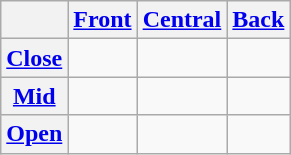<table class="wikitable" style="text-align:center;">
<tr>
<th></th>
<th><a href='#'>Front</a></th>
<th><a href='#'>Central</a></th>
<th><a href='#'>Back</a></th>
</tr>
<tr>
<th><a href='#'>Close</a></th>
<td></td>
<td></td>
<td></td>
</tr>
<tr>
<th><a href='#'>Mid</a></th>
<td></td>
<td></td>
<td></td>
</tr>
<tr>
<th><a href='#'>Open</a></th>
<td></td>
<td></td>
<td></td>
</tr>
</table>
